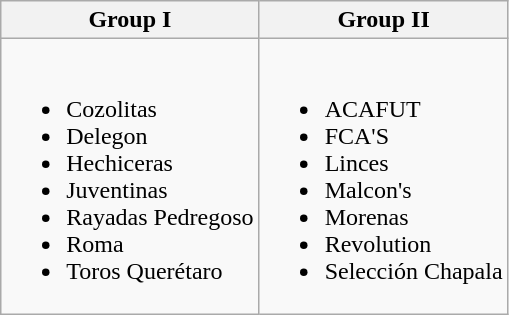<table class="wikitable">
<tr>
<th>Group I</th>
<th>Group II</th>
</tr>
<tr>
<td><br><ul><li>Cozolitas</li><li>Delegon</li><li>Hechiceras</li><li>Juventinas</li><li>Rayadas Pedregoso</li><li>Roma</li><li>Toros Querétaro</li></ul></td>
<td><br><ul><li>ACAFUT</li><li>FCA'S</li><li>Linces</li><li>Malcon's</li><li>Morenas</li><li>Revolution</li><li>Selección Chapala</li></ul></td>
</tr>
</table>
